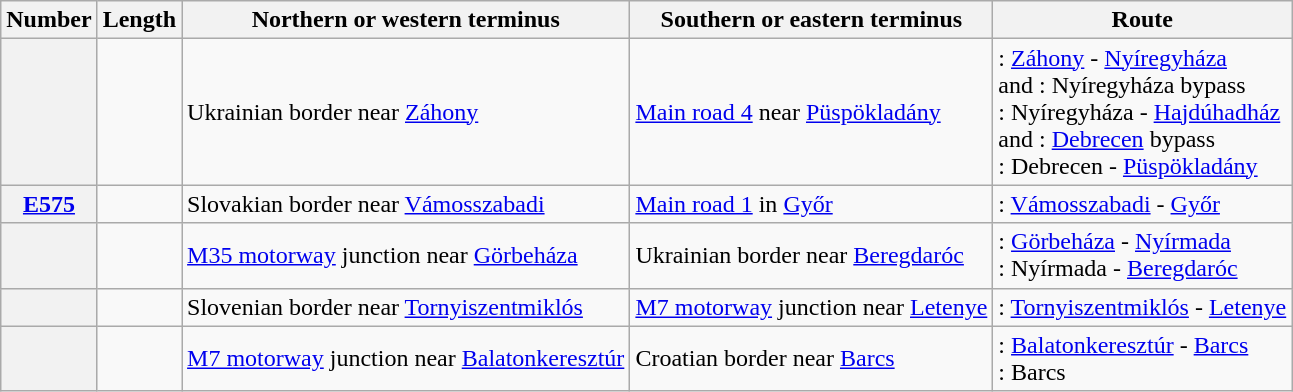<table class="wikitable sortable">
<tr>
<th>Number</th>
<th>Length</th>
<th>Northern or western terminus</th>
<th>Southern or eastern terminus</th>
<th>Route</th>
</tr>
<tr>
<th></th>
<td></td>
<td>Ukrainian border near <a href='#'>Záhony</a></td>
<td><a href='#'>Main road 4</a> near <a href='#'>Püspökladány</a></td>
<td>: <a href='#'>Záhony</a> - <a href='#'>Nyíregyháza</a><br> and : Nyíregyháza bypass<br>: Nyíregyháza - <a href='#'>Hajdúhadház</a><br> and : <a href='#'>Debrecen</a> bypass<br>: Debrecen - <a href='#'>Püspökladány</a></td>
</tr>
<tr>
<th><a href='#'>E575</a></th>
<td></td>
<td>Slovakian border near <a href='#'>Vámosszabadi</a></td>
<td><a href='#'>Main road 1</a> in <a href='#'>Győr</a></td>
<td>: <a href='#'>Vámosszabadi</a> - <a href='#'>Győr</a></td>
</tr>
<tr>
<th></th>
<td></td>
<td><a href='#'>M35 motorway</a> junction near <a href='#'>Görbeháza</a></td>
<td>Ukrainian border near <a href='#'>Beregdaróc</a></td>
<td>: <a href='#'>Görbeháza</a> - <a href='#'>Nyírmada</a><br>: Nyírmada - <a href='#'>Beregdaróc</a></td>
</tr>
<tr>
<th></th>
<td></td>
<td>Slovenian border near <a href='#'>Tornyiszentmiklós</a></td>
<td><a href='#'>M7 motorway</a> junction near <a href='#'>Letenye</a></td>
<td>: <a href='#'>Tornyiszentmiklós</a> - <a href='#'>Letenye</a></td>
</tr>
<tr>
<th></th>
<td></td>
<td><a href='#'>M7 motorway</a> junction near <a href='#'>Balatonkeresztúr</a></td>
<td>Croatian border near <a href='#'>Barcs</a></td>
<td>: <a href='#'>Balatonkeresztúr</a> - <a href='#'>Barcs</a><br>: Barcs</td>
</tr>
</table>
